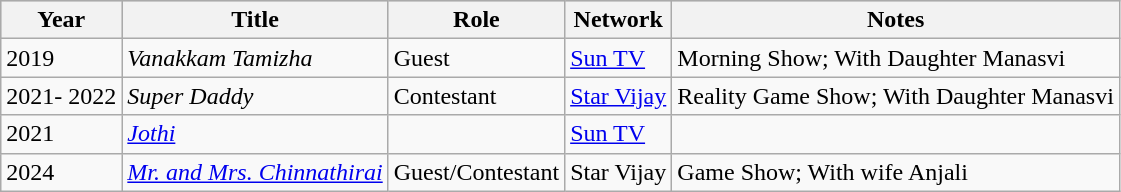<table class="wikitable sortable">
<tr style="background:#ccc; text-align:center;">
<th scope="col">Year</th>
<th scope="col">Title</th>
<th scope="col" class="unsortable">Role</th>
<th scope="col">Network</th>
<th scope="col" class="unsortable">Notes</th>
</tr>
<tr>
<td>2019</td>
<td><em>Vanakkam Tamizha</em></td>
<td>Guest</td>
<td><a href='#'>Sun TV</a></td>
<td>Morning Show; With Daughter Manasvi</td>
</tr>
<tr>
<td>2021- 2022</td>
<td><em>Super Daddy</em></td>
<td>Contestant</td>
<td><a href='#'>Star Vijay</a></td>
<td>Reality Game Show; With Daughter Manasvi</td>
</tr>
<tr>
<td>2021</td>
<td><em><a href='#'>Jothi</a></em></td>
<td></td>
<td><a href='#'>Sun TV</a></td>
<td></td>
</tr>
<tr>
<td>2024</td>
<td><em><a href='#'>Mr. and Mrs. Chinnathirai</a></em></td>
<td>Guest/Contestant</td>
<td>Star Vijay</td>
<td>Game Show; With wife Anjali</td>
</tr>
</table>
